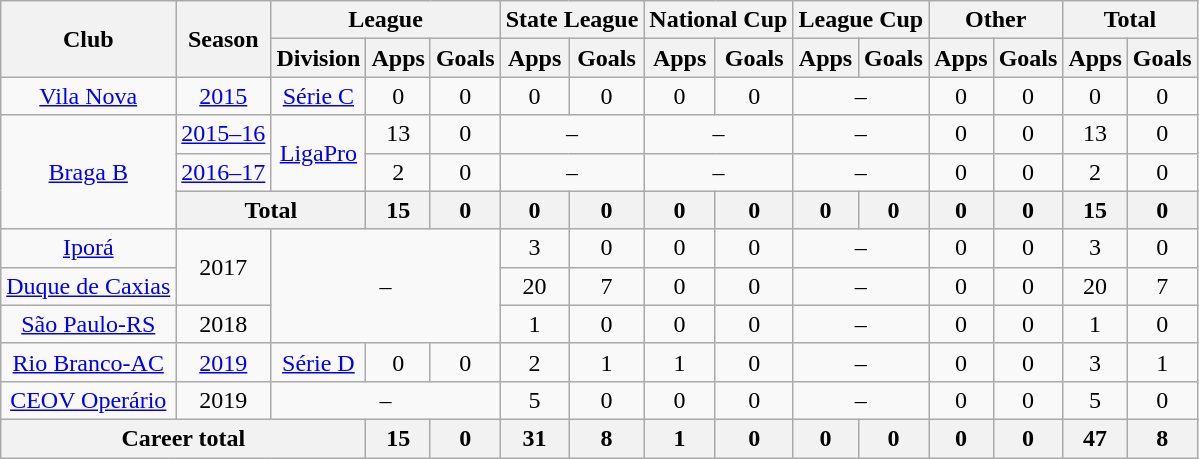<table class="wikitable" style="text-align: center">
<tr>
<th rowspan="2">Club</th>
<th rowspan="2">Season</th>
<th colspan="3">League</th>
<th colspan="2">State League</th>
<th colspan="2">National Cup</th>
<th colspan="2">League Cup</th>
<th colspan="2">Other</th>
<th colspan="2">Total</th>
</tr>
<tr>
<th>Division</th>
<th>Apps</th>
<th>Goals</th>
<th>Apps</th>
<th>Goals</th>
<th>Apps</th>
<th>Goals</th>
<th>Apps</th>
<th>Goals</th>
<th>Apps</th>
<th>Goals</th>
<th>Apps</th>
<th>Goals</th>
</tr>
<tr>
<td><a href='#'>Vila Nova</a></td>
<td><a href='#'>2015</a></td>
<td><a href='#'>Série C</a></td>
<td>0</td>
<td>0</td>
<td>0</td>
<td>0</td>
<td>0</td>
<td>0</td>
<td colspan="2">–</td>
<td>0</td>
<td>0</td>
<td>0</td>
<td>0</td>
</tr>
<tr>
<td rowspan="3"><a href='#'>Braga B</a></td>
<td><a href='#'>2015–16</a></td>
<td rowspan="2"><a href='#'>LigaPro</a></td>
<td>13</td>
<td>0</td>
<td colspan="2">–</td>
<td colspan="2">–</td>
<td colspan="2">–</td>
<td>0</td>
<td>0</td>
<td>13</td>
<td>0</td>
</tr>
<tr>
<td><a href='#'>2016–17</a></td>
<td>2</td>
<td>0</td>
<td colspan="2">–</td>
<td colspan="2">–</td>
<td colspan="2">–</td>
<td>0</td>
<td>0</td>
<td>2</td>
<td>0</td>
</tr>
<tr>
<th colspan="2"><strong>Total</strong></th>
<th>15</th>
<th>0</th>
<th>0</th>
<th>0</th>
<th>0</th>
<th>0</th>
<th>0</th>
<th>0</th>
<th>0</th>
<th>0</th>
<th>15</th>
<th>0</th>
</tr>
<tr>
<td><a href='#'>Iporá</a></td>
<td rowspan="2">2017</td>
<td rowspan="3" colspan="3">–</td>
<td>3</td>
<td>0</td>
<td>0</td>
<td>0</td>
<td colspan="2">–</td>
<td>0</td>
<td>0</td>
<td>3</td>
<td>0</td>
</tr>
<tr>
<td><a href='#'>Duque de Caxias</a></td>
<td>20</td>
<td>7</td>
<td>0</td>
<td>0</td>
<td colspan="2">–</td>
<td>0</td>
<td>0</td>
<td>20</td>
<td>7</td>
</tr>
<tr>
<td><a href='#'>São Paulo-RS</a></td>
<td>2018</td>
<td>1</td>
<td>0</td>
<td>0</td>
<td>0</td>
<td colspan="2">–</td>
<td>0</td>
<td>0</td>
<td>1</td>
<td>0</td>
</tr>
<tr>
<td><a href='#'>Rio Branco-AC</a></td>
<td><a href='#'>2019</a></td>
<td><a href='#'>Série D</a></td>
<td>0</td>
<td>0</td>
<td>2</td>
<td>1</td>
<td>1</td>
<td>0</td>
<td colspan="2">–</td>
<td>0</td>
<td>0</td>
<td>3</td>
<td>1</td>
</tr>
<tr>
<td><a href='#'>CEOV Operário</a></td>
<td>2019</td>
<td colspan="3">–</td>
<td>5</td>
<td>0</td>
<td>0</td>
<td>0</td>
<td colspan="2">–</td>
<td>0</td>
<td>0</td>
<td>5</td>
<td>0</td>
</tr>
<tr>
<th colspan="3"><strong>Career total</strong></th>
<th>15</th>
<th>0</th>
<th>31</th>
<th>8</th>
<th>1</th>
<th>0</th>
<th>0</th>
<th>0</th>
<th>0</th>
<th>0</th>
<th>47</th>
<th>8</th>
</tr>
</table>
